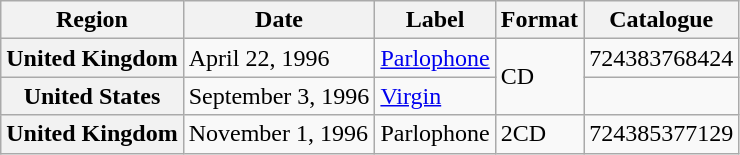<table class="wikitable plainrowheaders">
<tr>
<th>Region</th>
<th>Date</th>
<th>Label</th>
<th>Format</th>
<th>Catalogue</th>
</tr>
<tr>
<th scope="row">United Kingdom</th>
<td>April 22, 1996</td>
<td><a href='#'>Parlophone</a></td>
<td rowspan="2">CD</td>
<td>724383768424</td>
</tr>
<tr>
<th scope="row">United States</th>
<td>September 3, 1996</td>
<td><a href='#'>Virgin</a></td>
<td></td>
</tr>
<tr>
<th scope="row">United Kingdom</th>
<td>November 1, 1996</td>
<td>Parlophone</td>
<td>2CD</td>
<td>724385377129</td>
</tr>
</table>
